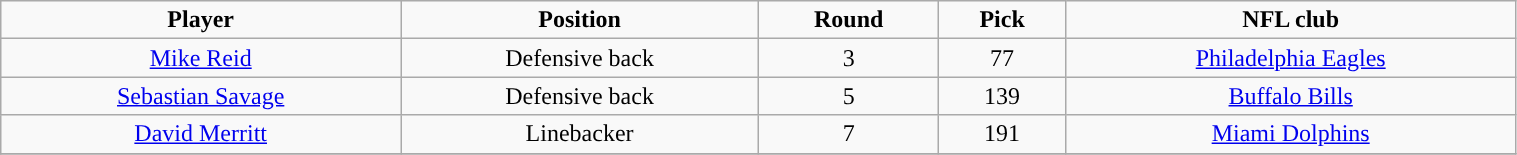<table class="wikitable" width="80%">
<tr align="center">
<td><strong>Player</strong></td>
<td><strong>Position</strong></td>
<td><strong>Round</strong></td>
<td><strong>Pick</strong></td>
<td><strong>NFL club</strong></td>
</tr>
<tr align="center" bgcolor="">
<td><a href='#'>Mike Reid</a></td>
<td>Defensive back</td>
<td>3</td>
<td>77</td>
<td><a href='#'>Philadelphia Eagles</a></td>
</tr>
<tr align="center" bgcolor="">
<td><a href='#'>Sebastian Savage</a></td>
<td>Defensive back</td>
<td>5</td>
<td>139</td>
<td><a href='#'>Buffalo Bills</a></td>
</tr>
<tr align="center" bgcolor="">
<td><a href='#'>David Merritt</a></td>
<td>Linebacker</td>
<td>7</td>
<td>191</td>
<td><a href='#'>Miami Dolphins</a></td>
</tr>
<tr align="center" bgcolor="">
</tr>
</table>
